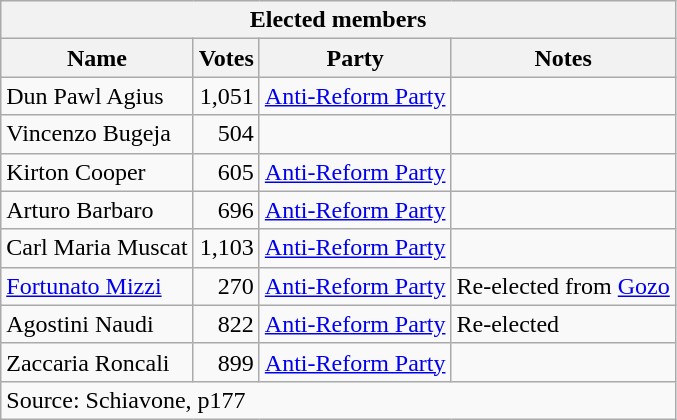<table class=wikitable style=text-align:left>
<tr>
<th colspan=4>Elected members</th>
</tr>
<tr>
<th>Name</th>
<th>Votes</th>
<th>Party</th>
<th>Notes</th>
</tr>
<tr>
<td>Dun Pawl Agius</td>
<td align=right>1,051</td>
<td><a href='#'>Anti-Reform Party</a></td>
<td></td>
</tr>
<tr>
<td>Vincenzo Bugeja</td>
<td align=right>504</td>
<td></td>
<td></td>
</tr>
<tr>
<td>Kirton Cooper</td>
<td align=right>605</td>
<td><a href='#'>Anti-Reform Party</a></td>
<td></td>
</tr>
<tr>
<td>Arturo Barbaro</td>
<td align=right>696</td>
<td><a href='#'>Anti-Reform Party</a></td>
<td></td>
</tr>
<tr>
<td>Carl Maria Muscat</td>
<td align=right>1,103</td>
<td><a href='#'>Anti-Reform Party</a></td>
<td></td>
</tr>
<tr>
<td><a href='#'>Fortunato Mizzi</a></td>
<td align=right>270</td>
<td><a href='#'>Anti-Reform Party</a></td>
<td>Re-elected from <a href='#'>Gozo</a></td>
</tr>
<tr>
<td>Agostini Naudi</td>
<td align=right>822</td>
<td><a href='#'>Anti-Reform Party</a></td>
<td>Re-elected</td>
</tr>
<tr>
<td>Zaccaria Roncali</td>
<td align=right>899</td>
<td><a href='#'>Anti-Reform Party</a></td>
<td></td>
</tr>
<tr>
<td align=left colspan=4>Source: Schiavone, p177</td>
</tr>
</table>
